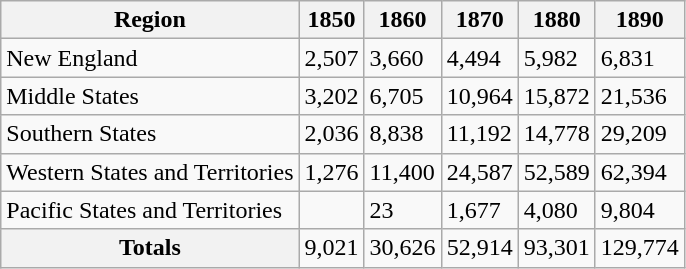<table class="wikitable sortable floatright">
<tr>
<th>Region</th>
<th>1850</th>
<th>1860</th>
<th>1870</th>
<th>1880</th>
<th>1890</th>
</tr>
<tr>
<td>New England</td>
<td>2,507</td>
<td>3,660</td>
<td>4,494</td>
<td>5,982</td>
<td>6,831</td>
</tr>
<tr>
<td>Middle States</td>
<td>3,202</td>
<td>6,705</td>
<td>10,964</td>
<td>15,872</td>
<td>21,536</td>
</tr>
<tr>
<td>Southern States</td>
<td>2,036</td>
<td>8,838</td>
<td>11,192</td>
<td>14,778</td>
<td>29,209</td>
</tr>
<tr>
<td>Western States and Territories</td>
<td>1,276</td>
<td>11,400</td>
<td>24,587</td>
<td>52,589</td>
<td>62,394</td>
</tr>
<tr>
<td>Pacific States and Territories</td>
<td></td>
<td>23</td>
<td>1,677</td>
<td>4,080</td>
<td>9,804</td>
</tr>
<tr>
<th>Totals</th>
<td>9,021</td>
<td>30,626</td>
<td>52,914</td>
<td>93,301</td>
<td>129,774</td>
</tr>
</table>
